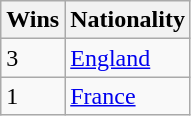<table class="wikitable">
<tr>
<th>Wins</th>
<th>Nationality</th>
</tr>
<tr>
<td>3</td>
<td> <a href='#'>England</a></td>
</tr>
<tr>
<td>1</td>
<td> <a href='#'>France</a></td>
</tr>
</table>
